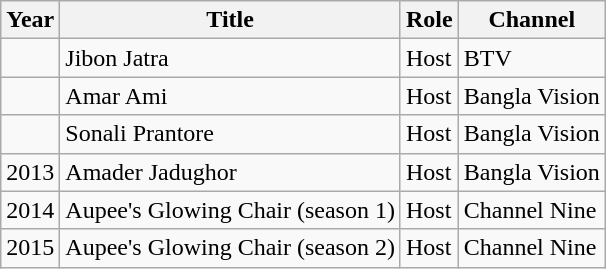<table class="wikitable">
<tr>
<th>Year</th>
<th>Title</th>
<th>Role</th>
<th>Channel</th>
</tr>
<tr>
<td></td>
<td>Jibon Jatra</td>
<td>Host</td>
<td>BTV</td>
</tr>
<tr>
<td></td>
<td>Amar Ami</td>
<td>Host</td>
<td>Bangla Vision</td>
</tr>
<tr>
<td></td>
<td>Sonali Prantore</td>
<td>Host</td>
<td>Bangla Vision</td>
</tr>
<tr>
<td>2013</td>
<td>Amader Jadughor</td>
<td>Host</td>
<td>Bangla Vision</td>
</tr>
<tr>
<td>2014</td>
<td>Aupee's Glowing Chair (season 1)</td>
<td>Host</td>
<td>Channel Nine</td>
</tr>
<tr>
<td>2015</td>
<td>Aupee's Glowing Chair (season 2)</td>
<td>Host</td>
<td>Channel Nine</td>
</tr>
</table>
